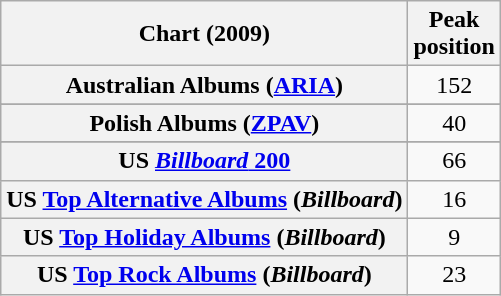<table class="wikitable sortable plainrowheaders">
<tr>
<th scope="col">Chart (2009)</th>
<th scope="col">Peak<br>position</th>
</tr>
<tr>
<th scope="row">Australian Albums (<a href='#'>ARIA</a>)</th>
<td style="text-align:center;">152</td>
</tr>
<tr>
</tr>
<tr>
</tr>
<tr>
<th scope="row">Polish Albums (<a href='#'>ZPAV</a>)</th>
<td style="text-align:center;">40</td>
</tr>
<tr>
</tr>
<tr>
<th scope="row">US <a href='#'><em>Billboard</em> 200</a></th>
<td style="text-align:center;">66</td>
</tr>
<tr>
<th scope="row">US <a href='#'>Top Alternative Albums</a> (<em>Billboard</em>)</th>
<td style="text-align:center;">16</td>
</tr>
<tr>
<th scope="row">US <a href='#'>Top Holiday Albums</a> (<em>Billboard</em>)</th>
<td style="text-align:center;">9</td>
</tr>
<tr>
<th scope="row">US <a href='#'>Top Rock Albums</a> (<em>Billboard</em>)</th>
<td style="text-align:center;">23</td>
</tr>
</table>
